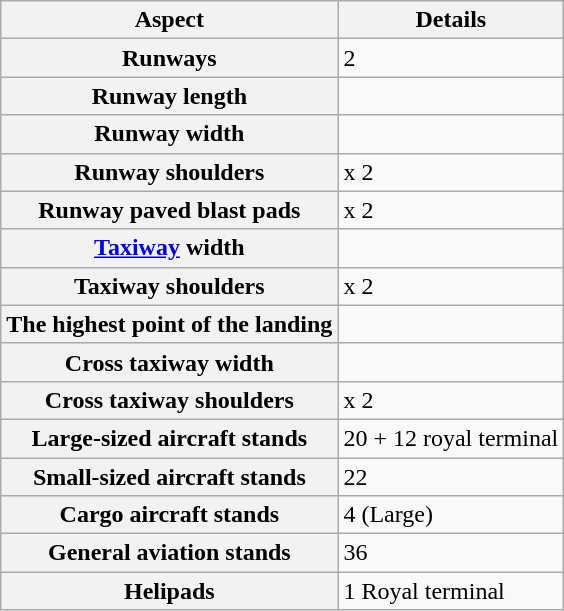<table class="wikitable">
<tr>
<th>Aspect</th>
<th>Details</th>
</tr>
<tr>
<th>Runways</th>
<td>2</td>
</tr>
<tr>
<th>Runway length</th>
<td></td>
</tr>
<tr>
<th>Runway width</th>
<td></td>
</tr>
<tr>
<th>Runway shoulders</th>
<td> x 2</td>
</tr>
<tr>
<th>Runway paved blast pads</th>
<td> x 2</td>
</tr>
<tr>
<th><a href='#'>Taxiway</a> width</th>
<td></td>
</tr>
<tr>
<th>Taxiway shoulders</th>
<td> x 2</td>
</tr>
<tr>
<th>The highest point of the landing</th>
<td></td>
</tr>
<tr>
<th>Cross taxiway width</th>
<td></td>
</tr>
<tr>
<th>Cross taxiway shoulders</th>
<td> x 2</td>
</tr>
<tr>
<th>Large-sized aircraft stands</th>
<td>20 + 12 royal terminal</td>
</tr>
<tr>
<th>Small-sized aircraft stands</th>
<td>22</td>
</tr>
<tr>
<th>Cargo aircraft stands</th>
<td>4 (Large)</td>
</tr>
<tr>
<th>General aviation stands</th>
<td>36</td>
</tr>
<tr>
<th>Helipads</th>
<td>1 Royal terminal</td>
</tr>
</table>
